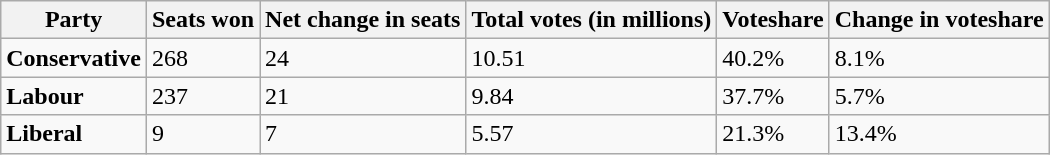<table class="wikitable">
<tr>
<th>Party</th>
<th>Seats won</th>
<th>Net change in seats</th>
<th>Total votes (in millions)</th>
<th>Voteshare</th>
<th>Change in voteshare</th>
</tr>
<tr>
<td><strong>Conservative</strong></td>
<td>268</td>
<td>24</td>
<td>10.51</td>
<td>40.2%</td>
<td>8.1%</td>
</tr>
<tr>
<td><strong>Labour</strong></td>
<td>237</td>
<td>21</td>
<td>9.84</td>
<td>37.7%</td>
<td>5.7%</td>
</tr>
<tr>
<td><strong>Liberal</strong></td>
<td>9</td>
<td>7</td>
<td>5.57</td>
<td>21.3%</td>
<td>13.4%</td>
</tr>
</table>
